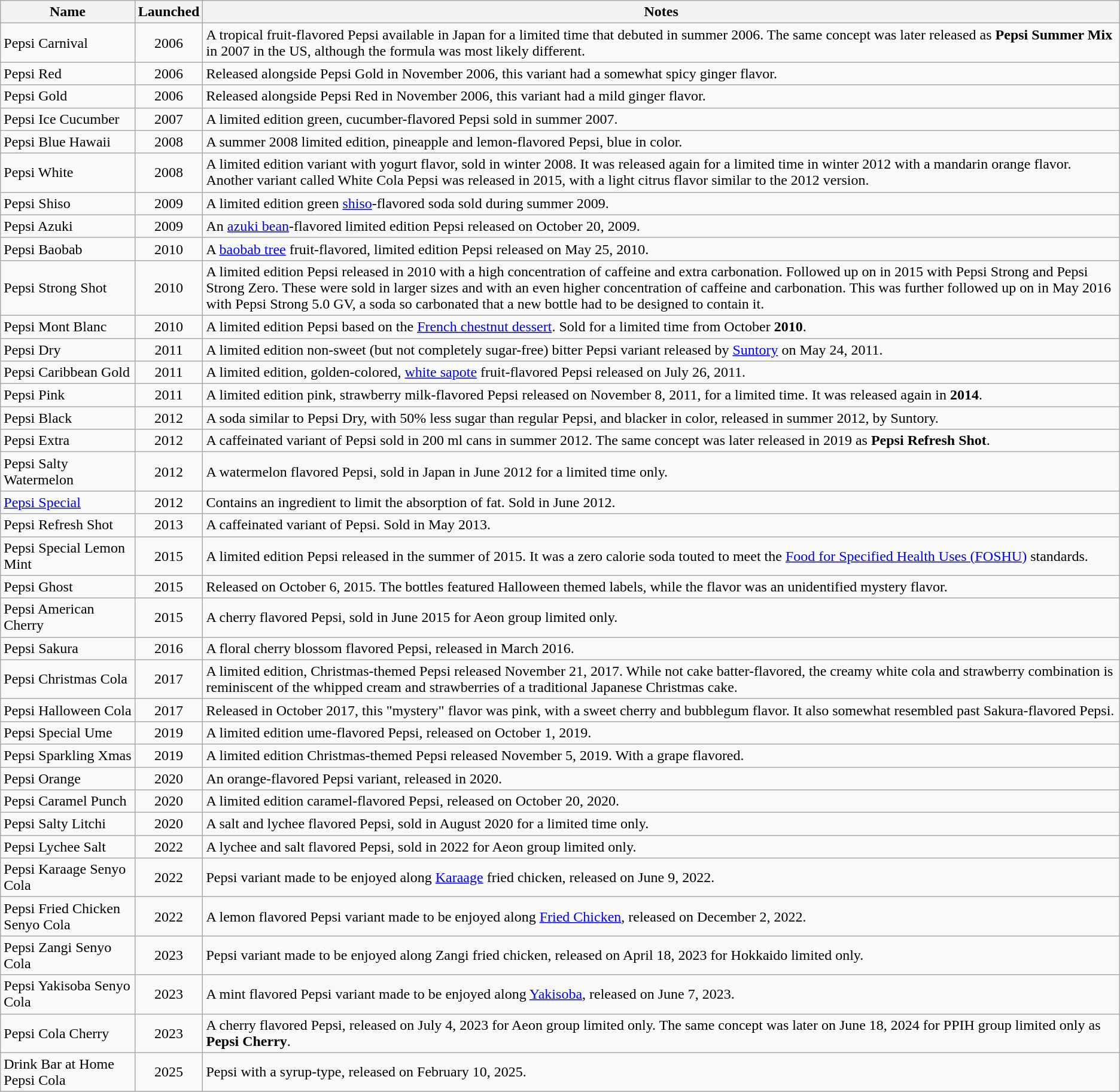<table class="wikitable">
<tr>
<th width=12%>Name</th>
<th>Launched</th>
<th>Notes</th>
</tr>
<tr>
<td>Pepsi Carnival</td>
<td style="text-align:center;">2006</td>
<td>A tropical fruit-flavored Pepsi available in Japan for a limited time that debuted in summer 2006. The same concept was later released as <strong>Pepsi Summer Mix</strong> in 2007 in the US, although the formula was most likely different.</td>
</tr>
<tr>
<td>Pepsi Red</td>
<td style="text-align:center;">2006</td>
<td>Released alongside Pepsi Gold in November 2006, this variant had a somewhat spicy ginger flavor.</td>
</tr>
<tr>
<td>Pepsi Gold</td>
<td style="text-align:center;">2006</td>
<td>Released alongside Pepsi Red in November 2006, this variant had a mild ginger flavor.</td>
</tr>
<tr>
<td>Pepsi Ice Cucumber</td>
<td style="text-align:center;">2007</td>
<td>A limited edition green, cucumber-flavored Pepsi sold in summer 2007.</td>
</tr>
<tr>
<td>Pepsi Blue Hawaii</td>
<td style="text-align:center;">2008</td>
<td>A summer 2008 limited edition, pineapple and lemon-flavored Pepsi, blue in color.</td>
</tr>
<tr>
<td>Pepsi White</td>
<td style="text-align:center;">2008</td>
<td>A limited edition variant with yogurt flavor, sold in winter 2008. It was released again for a limited time in winter 2012 with a mandarin orange flavor. Another variant called White Cola Pepsi was released in 2015, with a light citrus flavor similar to the 2012 version.</td>
</tr>
<tr>
<td>Pepsi Shiso</td>
<td style="text-align:center;">2009</td>
<td>A limited edition green <a href='#'>shiso</a>-flavored soda sold during summer 2009.</td>
</tr>
<tr>
<td>Pepsi Azuki</td>
<td style="text-align:center;">2009</td>
<td>An <a href='#'>azuki bean</a>-flavored limited edition Pepsi released on October 20, 2009.</td>
</tr>
<tr>
<td>Pepsi Baobab</td>
<td style="text-align:center;">2010</td>
<td>A <a href='#'>baobab tree</a> fruit-flavored, limited edition Pepsi released on May 25, 2010.</td>
</tr>
<tr>
<td>Pepsi Strong Shot</td>
<td style="text-align:center;">2010</td>
<td>A limited edition Pepsi released in 2010 with a high concentration of caffeine and extra carbonation. Followed up on in 2015 with Pepsi Strong and Pepsi Strong Zero. These were sold in larger sizes and with an even higher concentration of caffeine and carbonation. This was further followed up on in May 2016 with Pepsi Strong 5.0 GV, a soda so carbonated that a new bottle had to be designed to contain it.</td>
</tr>
<tr>
<td>Pepsi Mont Blanc</td>
<td style="text-align:center;">2010</td>
<td>A limited edition Pepsi based on the <a href='#'>French chestnut dessert</a>. Sold for a limited time from October <strong>2010</strong>.</td>
</tr>
<tr>
<td>Pepsi Dry</td>
<td style="text-align:center;">2011</td>
<td>A limited edition non-sweet (but not completely sugar-free) bitter Pepsi variant released by <a href='#'>Suntory</a> on May 24, 2011.</td>
</tr>
<tr>
<td>Pepsi Caribbean Gold</td>
<td style="text-align:center;">2011</td>
<td>A limited edition, golden-colored, <a href='#'>white sapote</a> fruit-flavored Pepsi released on July 26, 2011.</td>
</tr>
<tr>
<td>Pepsi Pink</td>
<td style="text-align:center;">2011</td>
<td>A limited edition pink, strawberry milk-flavored Pepsi released on November 8, 2011, for a limited time. It was released again in <strong>2014</strong>.</td>
</tr>
<tr>
<td>Pepsi Black</td>
<td style="text-align:center;">2012</td>
<td>A soda similar to Pepsi Dry, with 50% less sugar than regular Pepsi, and blacker in color, released in summer 2012, by Suntory.</td>
</tr>
<tr>
<td>Pepsi Extra</td>
<td style="text-align:center;">2012</td>
<td>A caffeinated variant of Pepsi sold in 200 ml cans in summer 2012. The same concept was later released in 2019 as <strong>Pepsi Refresh Shot</strong>.</td>
</tr>
<tr>
<td>Pepsi Salty Watermelon</td>
<td style="text-align:center;">2012</td>
<td>A watermelon flavored Pepsi, sold in Japan in June 2012 for a limited time only.</td>
</tr>
<tr>
<td><a href='#'>Pepsi Special</a></td>
<td style="text-align:center;">2012</td>
<td>Contains an ingredient to limit the absorption of fat. Sold in June 2012.</td>
</tr>
<tr>
<td>Pepsi Refresh Shot</td>
<td style="text-align:center;">2013</td>
<td>A caffeinated variant of Pepsi. Sold in May 2013.</td>
</tr>
<tr>
<td>Pepsi Special Lemon Mint</td>
<td style="text-align:center;">2015</td>
<td>A limited edition Pepsi released in the summer of 2015. It was a zero calorie soda touted to meet the <a href='#'>Food for Specified Health Uses (FOSHU)</a> standards.</td>
</tr>
<tr>
<td>Pepsi Ghost</td>
<td style="text-align:center;">2015</td>
<td>Released on October 6, 2015. The bottles featured Halloween themed labels, while the flavor was an unidentified mystery flavor.</td>
</tr>
<tr>
<td>Pepsi American Cherry</td>
<td style="text-align:center;">2015</td>
<td>A cherry flavored Pepsi, sold in June 2015 for Aeon group limited only.</td>
</tr>
<tr>
<td>Pepsi Sakura</td>
<td style="text-align:center;">2016</td>
<td>A floral cherry blossom flavored Pepsi, released in March 2016.</td>
</tr>
<tr>
<td>Pepsi Christmas Cola</td>
<td style="text-align:center;">2017</td>
<td>A limited edition, Christmas-themed Pepsi released November 21, 2017. While not cake batter-flavored, the creamy white cola and strawberry combination is reminiscent of the whipped cream and strawberries of a traditional Japanese Christmas cake.</td>
</tr>
<tr>
<td>Pepsi Halloween Cola</td>
<td style="text-align:center;">2017</td>
<td>Released in October 2017, this "mystery" flavor was pink, with a sweet cherry and bubblegum flavor. It also somewhat resembled past Sakura-flavored Pepsi.</td>
</tr>
<tr>
<td>Pepsi Special Ume</td>
<td style="text-align:center;">2019</td>
<td>A limited edition ume-flavored Pepsi, released on October 1, 2019.</td>
</tr>
<tr>
<td>Pepsi Sparkling Xmas</td>
<td style="text-align:center;">2019</td>
<td>A limited edition Christmas-themed Pepsi released November 5, 2019. With a grape flavored.</td>
</tr>
<tr>
<td>Pepsi Orange</td>
<td style="text-align:center;">2020</td>
<td>An orange-flavored Pepsi variant, released in 2020.</td>
</tr>
<tr>
<td>Pepsi Caramel Punch</td>
<td style="text-align:center;">2020</td>
<td>A limited edition caramel-flavored Pepsi, released on October 20, 2020.</td>
</tr>
<tr>
<td>Pepsi Salty Litchi</td>
<td style="text-align:center;">2020</td>
<td>A salt and lychee flavored Pepsi, sold in August 2020 for a limited time only.</td>
</tr>
<tr>
<td>Pepsi Lychee Salt</td>
<td style="text-align:center;">2022</td>
<td>A lychee and salt flavored Pepsi, sold in 2022 for Aeon group limited only.</td>
</tr>
<tr>
<td>Pepsi Karaage Senyo Cola</td>
<td style="text-align:center;">2022</td>
<td>Pepsi variant made to be enjoyed along <a href='#'>Karaage</a> fried chicken, released on June 9, 2022.</td>
</tr>
<tr>
<td>Pepsi Fried Chicken Senyo Cola</td>
<td style="text-align:center;">2022</td>
<td>A lemon flavored Pepsi variant made to be enjoyed along <a href='#'>Fried Chicken</a>, released on December 2, 2022.</td>
</tr>
<tr>
<td>Pepsi Zangi Senyo Cola</td>
<td style="text-align:center;">2023</td>
<td>Pepsi variant made to be enjoyed along Zangi fried chicken, released on April 18, 2023 for Hokkaido limited only.</td>
</tr>
<tr>
<td>Pepsi Yakisoba Senyo Cola</td>
<td style="text-align:center;">2023</td>
<td>A mint flavored Pepsi variant made to be enjoyed along <a href='#'>Yakisoba</a>, released on June 7, 2023.</td>
</tr>
<tr>
<td>Pepsi Cola Cherry</td>
<td style="text-align:center;">2023</td>
<td>A cherry flavored Pepsi, released on July 4, 2023 for Aeon group limited only. The same concept was later on June 18, 2024 for PPIH group limited only as <strong>Pepsi Cherry</strong>.</td>
</tr>
<tr>
<td>Drink Bar at Home Pepsi Cola</td>
<td style="text-align:center;">2025</td>
<td>Pepsi with a syrup-type, released on February 10, 2025.</td>
</tr>
</table>
